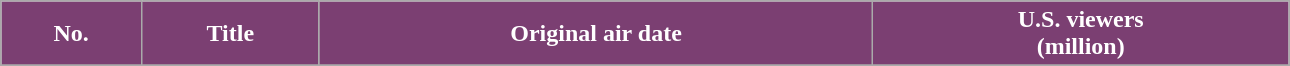<table class="wikitable plainrowheaders" width="68%">
<tr>
<th scope="col" style="background-color: #7b3f72; color: #FFFFFF;">No.</th>
<th scope="col" style="background-color: #7b3f72; color: #FFFFFF;">Title</th>
<th scope="col" style="background-color: #7b3f72; color: #FFFFFF;">Original air date</th>
<th scope="col" style="background-color: #7b3f72; color: #FFFFFF;">U.S. viewers<br>(million)</th>
</tr>
<tr>
</tr>
</table>
